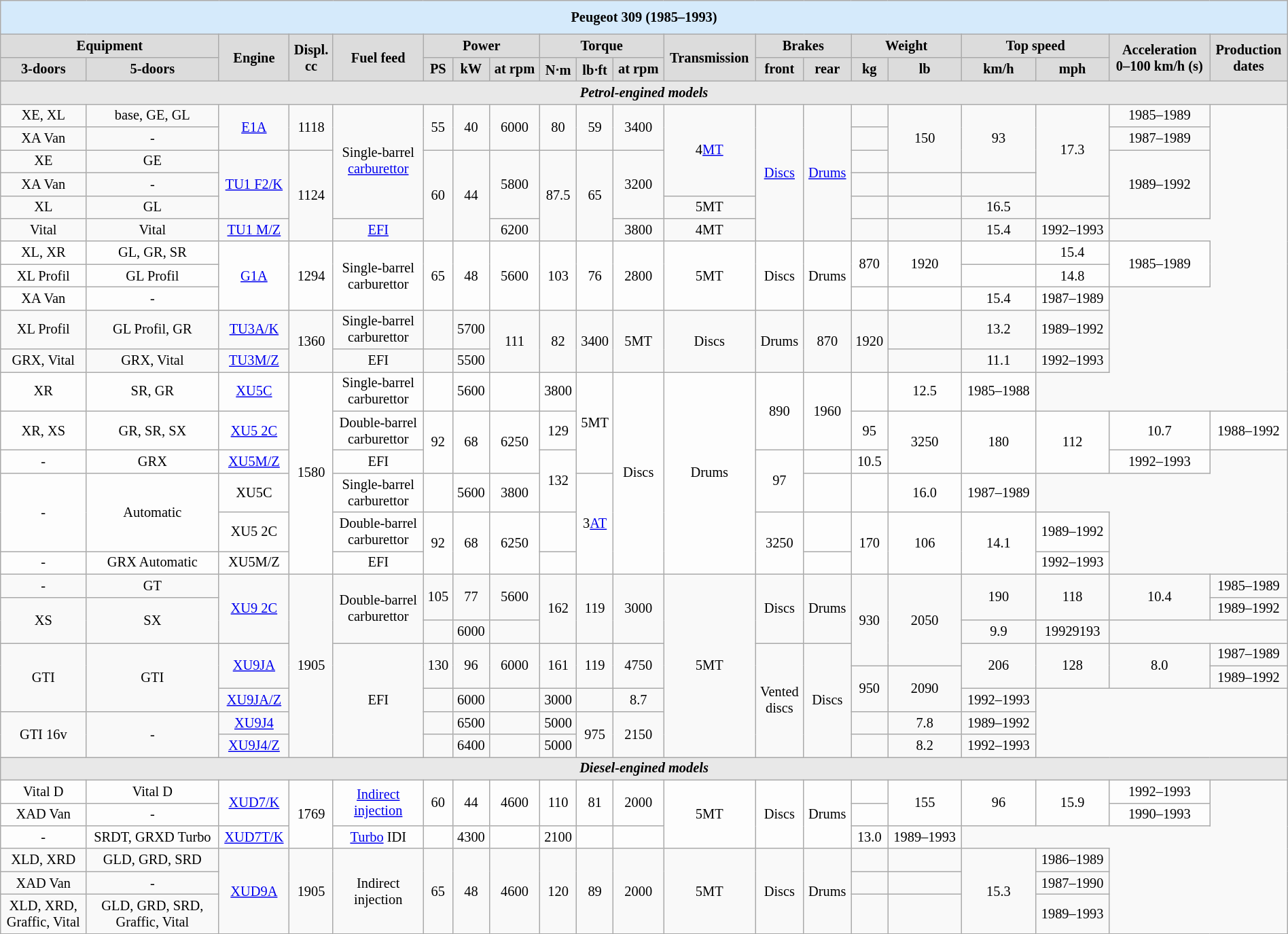<table class="wikitable mw-collapsible autocollapse mw-collapsed" cellpadding="0"  cellspacing="0" style="text-align:center; font-size:85%; width:100%">
<tr>
<td colspan=20 style="height:27px; background:#D5EAFB; text-align:center; font-weight:bold">Peugeot 309 (1985–1993)</td>
</tr>
<tr style="background:#DCDCDC; align:center; valign:middle; font-weight:bold">
<td colspan="2">Equipment</td>
<td rowspan="2">Engine</td>
<td rowspan="2">Displ.<br>cc</td>
<td rowspan="2">Fuel feed</td>
<td colspan="3">Power</td>
<td colspan="3">Torque</td>
<td rowspan="2">Transmission</td>
<td colspan="2">Brakes</td>
<td colspan="2">Weight</td>
<td colspan="2">Top speed</td>
<td rowspan="2">Acceleration<br>0–100 km/h (s)</td>
<td rowspan="2">Production<br>dates</td>
</tr>
<tr style="background:#DCDCDC; align:center; valign:middle; font-weight:bold">
<td>3-doors</td>
<td>5-doors</td>
<td>PS</td>
<td>kW</td>
<td>at rpm</td>
<td>N⋅m</td>
<td>lb⋅ft</td>
<td>at rpm</td>
<td>front</td>
<td>rear</td>
<td>kg</td>
<td>lb</td>
<td>km/h</td>
<td>mph</td>
</tr>
<tr>
<th colspan=20 style="background:#e8e8e8"><em>Petrol-engined models</em></th>
</tr>
<tr>
<td>XE, XL</td>
<td>base, GE, GL</td>
<td rowspan="2"><a href='#'>E1A</a></td>
<td rowspan="2">1118</td>
<td rowspan="5">Single-barrel<br><a href='#'>carburettor</a></td>
<td rowspan="2">55</td>
<td rowspan="2">40</td>
<td rowspan="2">6000</td>
<td rowspan="2">80</td>
<td rowspan="2">59</td>
<td rowspan="2">3400</td>
<td rowspan="4">4<a href='#'>MT</a></td>
<td rowspan="6"><a href='#'>Discs</a></td>
<td rowspan="6"><a href='#'>Drums</a></td>
<td></td>
<td rowspan="3">150</td>
<td rowspan="3">93</td>
<td rowspan="4">17.3</td>
<td>1985–1989</td>
</tr>
<tr>
<td>XA Van</td>
<td>-</td>
<td></td>
<td>1987–1989</td>
</tr>
<tr>
<td>XE</td>
<td>GE</td>
<td rowspan="3"><a href='#'>TU1 F2/K</a></td>
<td rowspan="4">1124</td>
<td rowspan="4">60</td>
<td rowspan="4">44</td>
<td rowspan="3">5800</td>
<td rowspan="4">87.5</td>
<td rowspan="4">65</td>
<td rowspan="3">3200</td>
<td></td>
<td rowspan="3">1989–1992</td>
</tr>
<tr>
<td>XA Van</td>
<td>-</td>
<td></td>
<td></td>
</tr>
<tr>
<td>XL</td>
<td>GL</td>
<td>5MT</td>
<td></td>
<td></td>
<td>16.5</td>
</tr>
<tr>
<td>Vital</td>
<td>Vital</td>
<td><a href='#'>TU1 M/Z</a></td>
<td><a href='#'>EFI</a></td>
<td>6200</td>
<td>3800</td>
<td>4MT</td>
<td></td>
<td></td>
<td>15.4</td>
<td>1992–1993</td>
</tr>
<tr style="background:#fdfdfd">
<td>XL, XR</td>
<td>GL, GR, SR</td>
<td rowspan="3"><a href='#'>G1A</a></td>
<td rowspan="3">1294</td>
<td rowspan="3">Single-barrel<br>carburettor</td>
<td rowspan="3">65</td>
<td rowspan="3">48</td>
<td rowspan="3">5600</td>
<td rowspan="3">103</td>
<td rowspan="3">76</td>
<td rowspan="3">2800</td>
<td rowspan="3">5MT</td>
<td rowspan="3">Discs</td>
<td rowspan="3">Drums</td>
<td rowspan="2">870</td>
<td rowspan="2">1920</td>
<td></td>
<td>15.4</td>
<td rowspan="2">1985–1989</td>
</tr>
<tr style="background:#fdfdfd">
<td>XL Profil</td>
<td>GL Profil</td>
<td></td>
<td>14.8</td>
</tr>
<tr style="background:#fdfdfd">
<td>XA Van</td>
<td>-</td>
<td></td>
<td></td>
<td>15.4</td>
<td>1987–1989</td>
</tr>
<tr>
<td>XL Profil</td>
<td>GL Profil, GR</td>
<td><a href='#'>TU3A/K</a></td>
<td rowspan="2">1360</td>
<td>Single-barrel<br>carburettor</td>
<td></td>
<td>5700</td>
<td rowspan="2">111</td>
<td rowspan="2">82</td>
<td rowspan="2">3400</td>
<td rowspan="2">5MT</td>
<td rowspan="2">Discs</td>
<td rowspan="2">Drums</td>
<td rowspan="2">870</td>
<td rowspan="2">1920</td>
<td></td>
<td>13.2</td>
<td>1989–1992</td>
</tr>
<tr>
<td>GRX, Vital</td>
<td>GRX, Vital</td>
<td><a href='#'>TU3M/Z</a></td>
<td>EFI</td>
<td></td>
<td>5500</td>
<td></td>
<td>11.1</td>
<td>1992–1993</td>
</tr>
<tr style="background:#fdfdfd">
<td>XR</td>
<td>SR, GR</td>
<td><a href='#'>XU5C</a></td>
<td rowspan="6">1580</td>
<td>Single-barrel<br>carburettor</td>
<td></td>
<td>5600</td>
<td></td>
<td>3800</td>
<td rowspan="3">5MT</td>
<td rowspan="6">Discs</td>
<td rowspan="6">Drums</td>
<td rowspan="2">890</td>
<td rowspan="2">1960</td>
<td></td>
<td>12.5</td>
<td>1985–1988</td>
</tr>
<tr style="background:#fdfdfd">
<td>XR, XS</td>
<td>GR, SR, SX</td>
<td><a href='#'>XU5 2C</a></td>
<td>Double-barrel<br>carburettor</td>
<td rowspan="2">92</td>
<td rowspan="2">68</td>
<td rowspan="2">6250</td>
<td>129</td>
<td>95</td>
<td rowspan="2">3250</td>
<td rowspan="2">180</td>
<td rowspan="2">112</td>
<td>10.7</td>
<td>1988–1992</td>
</tr>
<tr style="background:#fdfdfd">
<td>-</td>
<td>GRX</td>
<td><a href='#'>XU5M/Z</a></td>
<td>EFI</td>
<td rowspan="2">132</td>
<td rowspan="2">97</td>
<td></td>
<td>10.5</td>
<td>1992–1993</td>
</tr>
<tr style="background:#fdfdfd">
<td rowspan="2">-</td>
<td rowspan="2">Automatic</td>
<td>XU5C</td>
<td>Single-barrel<br>carburettor</td>
<td></td>
<td>5600</td>
<td>3800</td>
<td rowspan="3">3<a href='#'>AT</a></td>
<td></td>
<td></td>
<td>16.0</td>
<td>1987–1989</td>
</tr>
<tr style="background:#fdfdfd">
<td>XU5 2C</td>
<td>Double-barrel<br>carburettor</td>
<td rowspan="2">92</td>
<td rowspan="2">68</td>
<td rowspan="2">6250</td>
<td></td>
<td rowspan="2">3250</td>
<td></td>
<td rowspan="2">170</td>
<td rowspan="2">106</td>
<td rowspan="2">14.1</td>
<td>1989–1992</td>
</tr>
<tr style="background:#fdfdfd">
<td>-</td>
<td>GRX Automatic</td>
<td>XU5M/Z</td>
<td>EFI</td>
<td></td>
<td></td>
<td>1992–1993</td>
</tr>
<tr>
<td>-</td>
<td>GT</td>
<td rowspan="3"><a href='#'>XU9 2C</a></td>
<td rowspan="8">1905</td>
<td rowspan="3">Double-barrel<br>carburettor</td>
<td rowspan="2">105</td>
<td rowspan="2">77</td>
<td rowspan="2">5600</td>
<td rowspan="3">162</td>
<td rowspan="3">119</td>
<td rowspan="3">3000</td>
<td rowspan="8">5MT</td>
<td rowspan="3">Discs</td>
<td rowspan="3">Drums</td>
<td rowspan="4">930</td>
<td rowspan="4">2050</td>
<td rowspan="2">190</td>
<td rowspan="2">118</td>
<td rowspan="2">10.4</td>
<td>1985–1989</td>
</tr>
<tr>
<td rowspan="2">XS</td>
<td rowspan="2">SX</td>
<td>1989–1992</td>
</tr>
<tr>
<td></td>
<td>6000</td>
<td></td>
<td>9.9</td>
<td>19929193</td>
</tr>
<tr>
<td rowspan="3">GTI</td>
<td rowspan="3">GTI</td>
<td rowspan="2"><a href='#'>XU9JA</a></td>
<td rowspan="5">EFI</td>
<td rowspan="2">130</td>
<td rowspan="2">96</td>
<td rowspan="2">6000</td>
<td rowspan="2">161</td>
<td rowspan="2">119</td>
<td rowspan="2">4750</td>
<td rowspan="5">Vented<br>discs</td>
<td rowspan="5">Discs</td>
<td rowspan="2">206</td>
<td rowspan="2">128</td>
<td rowspan="2">8.0</td>
<td>1987–1989</td>
</tr>
<tr>
<td rowspan="2">950</td>
<td rowspan="2">2090</td>
<td>1989–1992</td>
</tr>
<tr>
<td><a href='#'>XU9JA/Z</a></td>
<td></td>
<td>6000</td>
<td></td>
<td>3000</td>
<td></td>
<td>8.7</td>
<td>1992–1993</td>
</tr>
<tr>
<td rowspan="2">GTI 16v</td>
<td rowspan="2">-</td>
<td><a href='#'>XU9J4</a></td>
<td></td>
<td>6500</td>
<td></td>
<td>5000</td>
<td rowspan="2">975</td>
<td rowspan="2">2150</td>
<td></td>
<td>7.8</td>
<td>1989–1992</td>
</tr>
<tr>
<td><a href='#'>XU9J4/Z</a></td>
<td></td>
<td>6400</td>
<td></td>
<td>5000</td>
<td></td>
<td>8.2</td>
<td>1992–1993</td>
</tr>
<tr>
<th colspan=20 style="background:#e8e8e8"><em>Diesel-engined models</em></th>
</tr>
<tr style="background:#fdfdfd">
<td>Vital D</td>
<td>Vital D</td>
<td rowspan="2"><a href='#'>XUD7/K</a></td>
<td rowspan="3">1769</td>
<td rowspan="2"><a href='#'>Indirect<br>injection</a></td>
<td rowspan="2">60</td>
<td rowspan="2">44</td>
<td rowspan="2">4600</td>
<td rowspan="2">110</td>
<td rowspan="2">81</td>
<td rowspan="2">2000</td>
<td rowspan="3">5MT</td>
<td rowspan="3">Discs</td>
<td rowspan="3">Drums</td>
<td></td>
<td rowspan="2">155</td>
<td rowspan="2">96</td>
<td rowspan="2">15.9</td>
<td>1992–1993</td>
</tr>
<tr style="background:#fdfdfd">
<td>XAD Van</td>
<td>-</td>
<td></td>
<td>1990–1993</td>
</tr>
<tr style="background:#fdfdfd">
<td>-</td>
<td>SRDT, GRXD Turbo</td>
<td><a href='#'>XUD7T/K</a></td>
<td><a href='#'>Turbo</a> IDI</td>
<td></td>
<td>4300</td>
<td></td>
<td>2100</td>
<td></td>
<td></td>
<td>13.0</td>
<td>1989–1993</td>
</tr>
<tr>
<td>XLD, XRD</td>
<td>GLD, GRD, SRD</td>
<td rowspan="3"><a href='#'>XUD9A</a></td>
<td rowspan="3">1905</td>
<td rowspan="3">Indirect<br>injection</td>
<td rowspan="3">65</td>
<td rowspan="3">48</td>
<td rowspan="3">4600</td>
<td rowspan="3">120</td>
<td rowspan="3">89</td>
<td rowspan="3">2000</td>
<td rowspan="3">5MT</td>
<td rowspan="3">Discs</td>
<td rowspan="3">Drums</td>
<td></td>
<td></td>
<td rowspan="3">15.3</td>
<td>1986–1989</td>
</tr>
<tr>
<td>XAD Van</td>
<td>-</td>
<td></td>
<td></td>
<td>1987–1990</td>
</tr>
<tr>
<td>XLD, XRD,<br>Graffic, Vital</td>
<td>GLD, GRD, SRD,<br>Graffic, Vital</td>
<td></td>
<td></td>
<td>1989–1993</td>
</tr>
</table>
